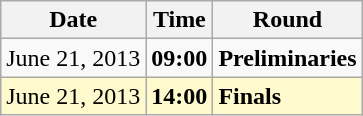<table class="wikitable">
<tr>
<th>Date</th>
<th>Time</th>
<th>Round</th>
</tr>
<tr>
<td>June 21, 2013</td>
<td><strong>09:00</strong></td>
<td><strong>Preliminaries</strong></td>
</tr>
<tr style=background:lemonchiffon>
<td>June 21, 2013</td>
<td><strong>14:00</strong></td>
<td><strong>Finals</strong></td>
</tr>
</table>
